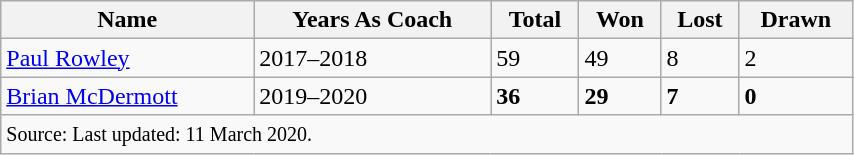<table class="wikitable" style="width:45%;">
<tr>
<th>Name</th>
<th>Years As Coach</th>
<th>Total</th>
<th>Won</th>
<th>Lost</th>
<th>Drawn</th>
</tr>
<tr>
<td> <a href='#'>Paul Rowley</a></td>
<td>2017–2018</td>
<td>59</td>
<td>49</td>
<td>8</td>
<td>2</td>
</tr>
<tr>
<td> <a href='#'>Brian McDermott</a></td>
<td>2019–2020</td>
<td><strong>36</strong></td>
<td><strong>29</strong></td>
<td><strong>7</strong></td>
<td><strong>0</strong></td>
</tr>
<tr>
<td colspan=6><small>Source: Last updated: 11 March 2020.</small></td>
</tr>
</table>
